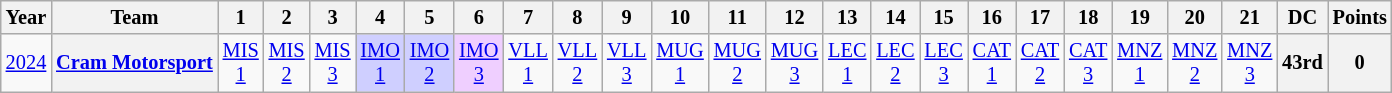<table class="wikitable" style="text-align:center; font-size:85%">
<tr>
<th>Year</th>
<th>Team</th>
<th>1</th>
<th>2</th>
<th>3</th>
<th>4</th>
<th>5</th>
<th>6</th>
<th>7</th>
<th>8</th>
<th>9</th>
<th>10</th>
<th>11</th>
<th>12</th>
<th>13</th>
<th>14</th>
<th>15</th>
<th>16</th>
<th>17</th>
<th>18</th>
<th>19</th>
<th>20</th>
<th>21</th>
<th>DC</th>
<th>Points</th>
</tr>
<tr>
<td><a href='#'>2024</a></td>
<th nowrap><a href='#'>Cram Motorsport</a></th>
<td style="background:#;"><a href='#'>MIS<br>1</a></td>
<td style="background:#;"><a href='#'>MIS<br>2</a></td>
<td style="background:#;"><a href='#'>MIS<br>3</a></td>
<td style="background:#CFCFFF;"><a href='#'>IMO<br>1</a><br></td>
<td style="background:#CFCFFF;"><a href='#'>IMO<br>2</a><br></td>
<td style="background:#EFCFFF;"><a href='#'>IMO<br>3</a><br></td>
<td style="background:#;"><a href='#'>VLL<br>1</a></td>
<td style="background:#;"><a href='#'>VLL<br>2</a></td>
<td style="background:#;"><a href='#'>VLL<br>3</a></td>
<td style="background:#;"><a href='#'>MUG<br>1</a></td>
<td style="background:#;"><a href='#'>MUG<br>2</a></td>
<td style="background:#;"><a href='#'>MUG<br>3</a></td>
<td style="background:#;"><a href='#'>LEC<br>1</a></td>
<td style="background:#;"><a href='#'>LEC<br>2</a></td>
<td style="background:#;"><a href='#'>LEC<br>3</a></td>
<td style="background:#;"><a href='#'>CAT<br>1</a></td>
<td style="background:#;"><a href='#'>CAT<br>2</a></td>
<td style="background:#;"><a href='#'>CAT<br>3</a></td>
<td style="background:#;"><a href='#'>MNZ<br>1</a></td>
<td style="background:#;"><a href='#'>MNZ<br>2</a></td>
<td style="background:#;"><a href='#'>MNZ<br>3</a></td>
<th>43rd</th>
<th>0</th>
</tr>
</table>
